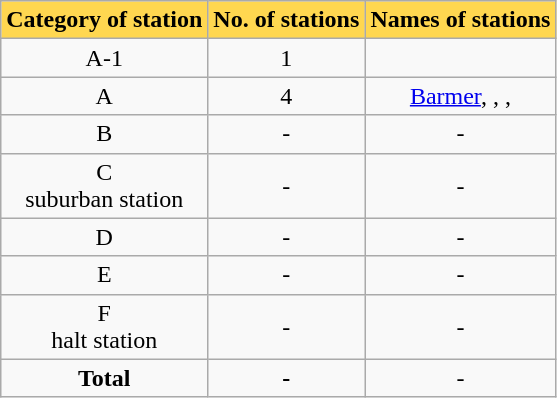<table class="wikitable sortable">
<tr>
<th style="background:#ffd750;" !>Category of station</th>
<th style="background:#ffd750;" !>No. of stations</th>
<th style="background:#ffd750;" !>Names of stations</th>
</tr>
<tr>
<td style="text-align:center;">A-1</td>
<td style="text-align:center;">1</td>
<td style="text-align:center;"></td>
</tr>
<tr>
<td style="text-align:center;">A</td>
<td style="text-align:center;">4</td>
<td style="text-align:center;"><a href='#'>Barmer</a>, , , </td>
</tr>
<tr>
<td style="text-align:center;">B</td>
<td style="text-align:center;">-</td>
<td style="text-align:center;">-</td>
</tr>
<tr>
<td style="text-align:center;">C<br>suburban station</td>
<td style="text-align:center;">-</td>
<td style="text-align:center;">-</td>
</tr>
<tr>
<td style="text-align:center;">D</td>
<td style="text-align:center;">-</td>
<td style="text-align:center;">-</td>
</tr>
<tr>
<td style="text-align:center;">E</td>
<td style="text-align:center;">-</td>
<td style="text-align:center;">-</td>
</tr>
<tr>
<td style="text-align:center;">F<br>halt station</td>
<td style="text-align:center;">-</td>
<td style="text-align:center;">-</td>
</tr>
<tr>
<td style="text-align:center;"><strong>Total</strong></td>
<td style="text-align:center;"><strong>-</strong></td>
<td style="text-align:center;">-</td>
</tr>
</table>
